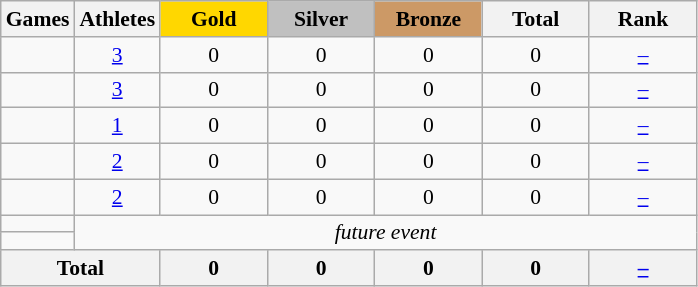<table class="wikitable" style="text-align:center; font-size:90%;">
<tr>
<th>Games</th>
<th>Athletes</th>
<td style="background:gold; width:4.5em; font-weight:bold;">Gold</td>
<td style="background:silver; width:4.5em; font-weight:bold;">Silver</td>
<td style="background:#cc9966; width:4.5em; font-weight:bold;">Bronze</td>
<th style="width:4.5em; font-weight:bold;">Total</th>
<th style="width:4.5em; font-weight:bold;">Rank</th>
</tr>
<tr>
<td align=left></td>
<td><a href='#'>3</a></td>
<td>0</td>
<td>0</td>
<td>0</td>
<td>0</td>
<td><a href='#'>–</a></td>
</tr>
<tr>
<td align=left></td>
<td><a href='#'>3</a></td>
<td>0</td>
<td>0</td>
<td>0</td>
<td>0</td>
<td><a href='#'>–</a></td>
</tr>
<tr>
<td align=left></td>
<td><a href='#'>1</a></td>
<td>0</td>
<td>0</td>
<td>0</td>
<td>0</td>
<td><a href='#'>–</a></td>
</tr>
<tr>
<td align=left></td>
<td><a href='#'>2</a></td>
<td>0</td>
<td>0</td>
<td>0</td>
<td>0</td>
<td><a href='#'>–</a></td>
</tr>
<tr>
<td align=left></td>
<td><a href='#'>2</a></td>
<td>0</td>
<td>0</td>
<td>0</td>
<td>0</td>
<td><a href='#'>–</a></td>
</tr>
<tr>
<td align=left></td>
<td colspan=6; rowspan=2><em>future event</em></td>
</tr>
<tr>
<td align=left></td>
</tr>
<tr>
<th colspan=2>Total</th>
<th>0</th>
<th>0</th>
<th>0</th>
<th>0</th>
<th><a href='#'>–</a></th>
</tr>
</table>
